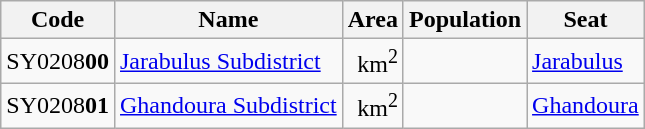<table class="wikitable sortable">
<tr>
<th>Code</th>
<th>Name</th>
<th>Area</th>
<th>Population</th>
<th>Seat</th>
</tr>
<tr>
<td>SY0208<strong>00</strong></td>
<td><a href='#'>Jarabulus Subdistrict</a></td>
<td align=right> km<sup>2</sup></td>
<td align=right></td>
<td><a href='#'>Jarabulus</a></td>
</tr>
<tr>
<td>SY0208<strong>01</strong></td>
<td><a href='#'>Ghandoura Subdistrict</a></td>
<td align=right> km<sup>2</sup></td>
<td align=right></td>
<td><a href='#'>Ghandoura</a></td>
</tr>
</table>
